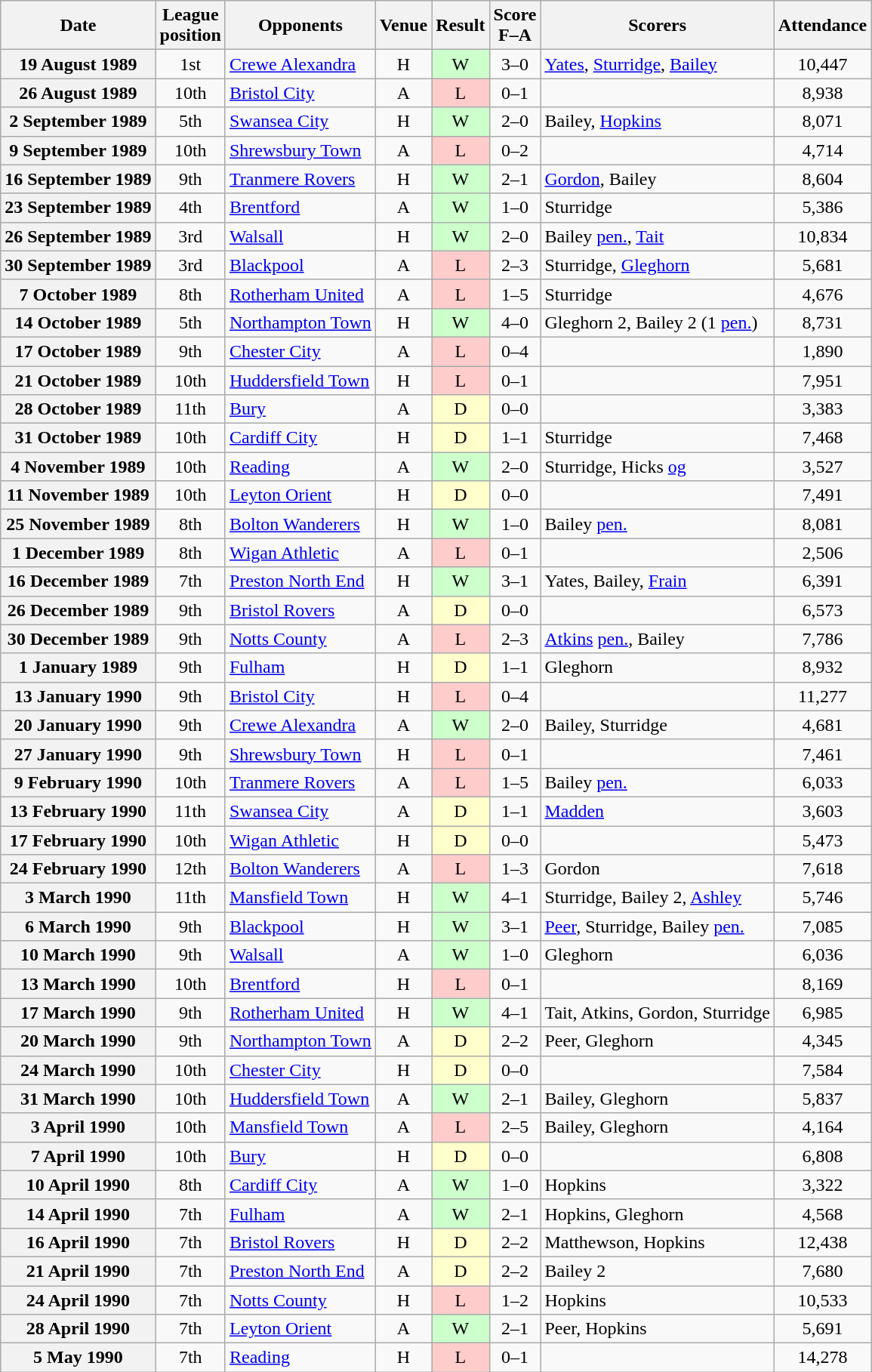<table class="wikitable plainrowheaders" style="text-align:center">
<tr>
<th scope="col">Date</th>
<th scope="col">League<br>position</th>
<th scope="col">Opponents</th>
<th scope="col">Venue</th>
<th scope="col">Result</th>
<th scope="col">Score<br>F–A</th>
<th scope="col">Scorers</th>
<th scope="col">Attendance</th>
</tr>
<tr>
<th scope="row">19 August 1989</th>
<td>1st</td>
<td align="left"><a href='#'>Crewe Alexandra</a></td>
<td>H</td>
<td style="background:#cfc">W</td>
<td>3–0</td>
<td align="left"><a href='#'>Yates</a>, <a href='#'>Sturridge</a>, <a href='#'>Bailey</a></td>
<td>10,447</td>
</tr>
<tr>
<th scope="row">26 August 1989</th>
<td>10th</td>
<td align="left"><a href='#'>Bristol City</a></td>
<td>A</td>
<td style="background:#fcc">L</td>
<td>0–1</td>
<td></td>
<td>8,938</td>
</tr>
<tr>
<th scope="row">2 September 1989</th>
<td>5th</td>
<td align="left"><a href='#'>Swansea City</a></td>
<td>H</td>
<td style="background:#cfc">W</td>
<td>2–0</td>
<td align="left">Bailey, <a href='#'>Hopkins</a></td>
<td>8,071</td>
</tr>
<tr>
<th scope="row">9 September 1989</th>
<td>10th</td>
<td align="left"><a href='#'>Shrewsbury Town</a></td>
<td>A</td>
<td style="background:#fcc">L</td>
<td>0–2</td>
<td></td>
<td>4,714</td>
</tr>
<tr>
<th scope="row">16 September 1989</th>
<td>9th</td>
<td align="left"><a href='#'>Tranmere Rovers</a></td>
<td>H</td>
<td style="background:#cfc">W</td>
<td>2–1</td>
<td align="left"><a href='#'>Gordon</a>, Bailey</td>
<td>8,604</td>
</tr>
<tr>
<th scope="row">23 September 1989</th>
<td>4th</td>
<td align="left"><a href='#'>Brentford</a></td>
<td>A</td>
<td style="background:#cfc">W</td>
<td>1–0</td>
<td align="left">Sturridge</td>
<td>5,386</td>
</tr>
<tr>
<th scope="row">26 September 1989</th>
<td>3rd</td>
<td align="left"><a href='#'>Walsall</a></td>
<td>H</td>
<td style="background:#cfc">W</td>
<td>2–0</td>
<td align="left">Bailey <a href='#'>pen.</a>, <a href='#'>Tait</a></td>
<td>10,834</td>
</tr>
<tr>
<th scope="row">30 September 1989</th>
<td>3rd</td>
<td align="left"><a href='#'>Blackpool</a></td>
<td>A</td>
<td style="background:#fcc">L</td>
<td>2–3</td>
<td align="left">Sturridge, <a href='#'>Gleghorn</a></td>
<td>5,681</td>
</tr>
<tr>
<th scope="row">7 October 1989</th>
<td>8th</td>
<td align="left"><a href='#'>Rotherham United</a></td>
<td>A</td>
<td style="background:#fcc">L</td>
<td>1–5</td>
<td align="left">Sturridge</td>
<td>4,676</td>
</tr>
<tr>
<th scope="row">14 October 1989</th>
<td>5th</td>
<td align="left"><a href='#'>Northampton Town</a></td>
<td>H</td>
<td style="background:#cfc">W</td>
<td>4–0</td>
<td align="left">Gleghorn 2, Bailey 2 (1 <a href='#'>pen.</a>)</td>
<td>8,731</td>
</tr>
<tr>
<th scope="row">17 October 1989</th>
<td>9th</td>
<td align="left"><a href='#'>Chester City</a></td>
<td>A</td>
<td style="background:#fcc">L</td>
<td>0–4</td>
<td></td>
<td>1,890</td>
</tr>
<tr>
<th scope="row">21 October 1989</th>
<td>10th</td>
<td align="left"><a href='#'>Huddersfield Town</a></td>
<td>H</td>
<td style="background:#fcc">L</td>
<td>0–1</td>
<td></td>
<td>7,951</td>
</tr>
<tr>
<th scope="row">28 October 1989</th>
<td>11th</td>
<td align="left"><a href='#'>Bury</a></td>
<td>A</td>
<td style="background:#ffc">D</td>
<td>0–0</td>
<td></td>
<td>3,383</td>
</tr>
<tr>
<th scope="row">31 October 1989</th>
<td>10th</td>
<td align="left"><a href='#'>Cardiff City</a></td>
<td>H</td>
<td style="background:#ffc">D</td>
<td>1–1</td>
<td align="left">Sturridge</td>
<td>7,468</td>
</tr>
<tr>
<th scope="row">4 November 1989</th>
<td>10th</td>
<td align="left"><a href='#'>Reading</a></td>
<td>A</td>
<td style="background:#cfc">W</td>
<td>2–0</td>
<td align="left">Sturridge, Hicks <a href='#'>og</a></td>
<td>3,527</td>
</tr>
<tr>
<th scope="row">11 November 1989</th>
<td>10th</td>
<td align="left"><a href='#'>Leyton Orient</a></td>
<td>H</td>
<td style="background:#ffc">D</td>
<td>0–0</td>
<td></td>
<td>7,491</td>
</tr>
<tr>
<th scope="row">25 November 1989</th>
<td>8th</td>
<td align="left"><a href='#'>Bolton Wanderers</a></td>
<td>H</td>
<td style="background:#cfc">W</td>
<td>1–0</td>
<td align="left">Bailey <a href='#'>pen.</a></td>
<td>8,081</td>
</tr>
<tr>
<th scope="row">1 December 1989</th>
<td>8th</td>
<td align="left"><a href='#'>Wigan Athletic</a></td>
<td>A</td>
<td style="background:#fcc">L</td>
<td>0–1</td>
<td></td>
<td>2,506</td>
</tr>
<tr>
<th scope="row">16 December 1989</th>
<td>7th</td>
<td align="left"><a href='#'>Preston North End</a></td>
<td>H</td>
<td style="background:#cfc">W</td>
<td>3–1</td>
<td align="left">Yates, Bailey, <a href='#'>Frain</a></td>
<td>6,391</td>
</tr>
<tr>
<th scope="row">26 December 1989</th>
<td>9th</td>
<td align="left"><a href='#'>Bristol Rovers</a></td>
<td>A</td>
<td style="background:#ffc">D</td>
<td>0–0</td>
<td></td>
<td>6,573</td>
</tr>
<tr>
<th scope="row">30 December 1989</th>
<td>9th</td>
<td align="left"><a href='#'>Notts County</a></td>
<td>A</td>
<td style="background:#fcc">L</td>
<td>2–3</td>
<td align="left"><a href='#'>Atkins</a> <a href='#'>pen.</a>, Bailey</td>
<td>7,786</td>
</tr>
<tr>
<th scope="row">1 January 1989</th>
<td>9th</td>
<td align="left"><a href='#'>Fulham</a></td>
<td>H</td>
<td style="background:#ffc">D</td>
<td>1–1</td>
<td align="left">Gleghorn</td>
<td>8,932</td>
</tr>
<tr>
<th scope="row">13 January 1990</th>
<td>9th</td>
<td align="left"><a href='#'>Bristol City</a></td>
<td>H</td>
<td style="background:#fcc">L</td>
<td>0–4</td>
<td></td>
<td>11,277</td>
</tr>
<tr>
<th scope="row">20 January 1990</th>
<td>9th</td>
<td align="left"><a href='#'>Crewe Alexandra</a></td>
<td>A</td>
<td style="background:#cfc">W</td>
<td>2–0</td>
<td align="left">Bailey, Sturridge</td>
<td>4,681</td>
</tr>
<tr>
<th scope="row">27 January 1990</th>
<td>9th</td>
<td align="left"><a href='#'>Shrewsbury Town</a></td>
<td>H</td>
<td style="background:#fcc">L</td>
<td>0–1</td>
<td></td>
<td>7,461</td>
</tr>
<tr>
<th scope="row">9 February 1990</th>
<td>10th</td>
<td align="left"><a href='#'>Tranmere Rovers</a></td>
<td>A</td>
<td style="background:#fcc">L</td>
<td>1–5</td>
<td align="left">Bailey <a href='#'>pen.</a></td>
<td>6,033</td>
</tr>
<tr>
<th scope="row">13 February 1990</th>
<td>11th</td>
<td align="left"><a href='#'>Swansea City</a></td>
<td>A</td>
<td style="background:#ffc">D</td>
<td>1–1</td>
<td align="left"><a href='#'>Madden</a></td>
<td>3,603</td>
</tr>
<tr>
<th scope="row">17 February 1990</th>
<td>10th</td>
<td align="left"><a href='#'>Wigan Athletic</a></td>
<td>H</td>
<td style="background:#ffc">D</td>
<td>0–0</td>
<td></td>
<td>5,473</td>
</tr>
<tr>
<th scope="row">24 February 1990</th>
<td>12th</td>
<td align="left"><a href='#'>Bolton Wanderers</a></td>
<td>A</td>
<td style="background:#fcc">L</td>
<td>1–3</td>
<td align="left">Gordon</td>
<td>7,618</td>
</tr>
<tr>
<th scope="row">3 March 1990</th>
<td>11th</td>
<td align="left"><a href='#'>Mansfield Town</a></td>
<td>H</td>
<td style="background:#cfc">W</td>
<td>4–1</td>
<td align="left">Sturridge, Bailey 2, <a href='#'>Ashley</a></td>
<td>5,746</td>
</tr>
<tr>
<th scope="row">6 March 1990</th>
<td>9th</td>
<td align="left"><a href='#'>Blackpool</a></td>
<td>H</td>
<td style="background:#cfc">W</td>
<td>3–1</td>
<td align="left"><a href='#'>Peer</a>, Sturridge, Bailey <a href='#'>pen.</a></td>
<td>7,085</td>
</tr>
<tr>
<th scope="row">10 March 1990</th>
<td>9th</td>
<td align="left"><a href='#'>Walsall</a></td>
<td>A</td>
<td style="background:#cfc">W</td>
<td>1–0</td>
<td align="left">Gleghorn</td>
<td>6,036</td>
</tr>
<tr>
<th scope="row">13 March 1990</th>
<td>10th</td>
<td align="left"><a href='#'>Brentford</a></td>
<td>H</td>
<td style="background:#fcc">L</td>
<td>0–1</td>
<td></td>
<td>8,169</td>
</tr>
<tr>
<th scope="row">17 March 1990</th>
<td>9th</td>
<td align="left"><a href='#'>Rotherham United</a></td>
<td>H</td>
<td style="background:#cfc">W</td>
<td>4–1</td>
<td align="left">Tait, Atkins, Gordon, Sturridge</td>
<td>6,985</td>
</tr>
<tr>
<th scope="row">20 March 1990</th>
<td>9th</td>
<td align="left"><a href='#'>Northampton Town</a></td>
<td>A</td>
<td style="background:#ffc">D</td>
<td>2–2</td>
<td align="left">Peer, Gleghorn</td>
<td>4,345</td>
</tr>
<tr>
<th scope="row">24 March 1990</th>
<td>10th</td>
<td align="left"><a href='#'>Chester City</a></td>
<td>H</td>
<td style="background:#ffc">D</td>
<td>0–0</td>
<td></td>
<td>7,584</td>
</tr>
<tr>
<th scope="row">31 March 1990</th>
<td>10th</td>
<td align="left"><a href='#'>Huddersfield Town</a></td>
<td>A</td>
<td style="background:#cfc">W</td>
<td>2–1</td>
<td align="left">Bailey, Gleghorn</td>
<td>5,837</td>
</tr>
<tr>
<th scope="row">3 April 1990</th>
<td>10th</td>
<td align="left"><a href='#'>Mansfield Town</a></td>
<td>A</td>
<td style="background:#fcc">L</td>
<td>2–5</td>
<td align="left">Bailey, Gleghorn</td>
<td>4,164</td>
</tr>
<tr>
<th scope="row">7 April 1990</th>
<td>10th</td>
<td align="left"><a href='#'>Bury</a></td>
<td>H</td>
<td style="background:#ffc">D</td>
<td>0–0</td>
<td></td>
<td>6,808</td>
</tr>
<tr>
<th scope="row">10 April 1990</th>
<td>8th</td>
<td align="left"><a href='#'>Cardiff City</a></td>
<td>A</td>
<td style="background:#cfc">W</td>
<td>1–0</td>
<td align="left">Hopkins</td>
<td>3,322</td>
</tr>
<tr>
<th scope="row">14 April 1990</th>
<td>7th</td>
<td align="left"><a href='#'>Fulham</a></td>
<td>A</td>
<td style="background:#cfc">W</td>
<td>2–1</td>
<td align="left">Hopkins, Gleghorn</td>
<td>4,568</td>
</tr>
<tr>
<th scope="row">16 April 1990</th>
<td>7th</td>
<td align="left"><a href='#'>Bristol Rovers</a></td>
<td>H</td>
<td style="background:#ffc">D</td>
<td>2–2</td>
<td align="left">Matthewson, Hopkins</td>
<td>12,438</td>
</tr>
<tr>
<th scope="row">21 April 1990</th>
<td>7th</td>
<td align="left"><a href='#'>Preston North End</a></td>
<td>A</td>
<td style="background:#ffc">D</td>
<td>2–2</td>
<td align="left">Bailey 2</td>
<td>7,680</td>
</tr>
<tr>
<th scope="row">24 April 1990</th>
<td>7th</td>
<td align="left"><a href='#'>Notts County</a></td>
<td>H</td>
<td style="background:#fcc">L</td>
<td>1–2</td>
<td align="left">Hopkins</td>
<td>10,533</td>
</tr>
<tr>
<th scope="row">28 April 1990</th>
<td>7th</td>
<td align="left"><a href='#'>Leyton Orient</a></td>
<td>A</td>
<td style="background:#cfc">W</td>
<td>2–1</td>
<td align="left">Peer, Hopkins</td>
<td>5,691</td>
</tr>
<tr>
<th scope="row">5 May 1990</th>
<td>7th</td>
<td align="left"><a href='#'>Reading</a></td>
<td>H</td>
<td style="background:#fcc">L</td>
<td>0–1</td>
<td></td>
<td>14,278</td>
</tr>
</table>
